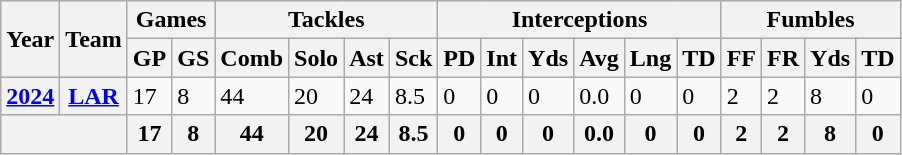<table class="wikitable">
<tr>
<th rowspan="2">Year</th>
<th rowspan="2">Team</th>
<th colspan="2">Games</th>
<th colspan="4">Tackles</th>
<th colspan="6">Interceptions</th>
<th colspan="4">Fumbles</th>
</tr>
<tr>
<th>GP</th>
<th>GS</th>
<th>Comb</th>
<th>Solo</th>
<th>Ast</th>
<th>Sck</th>
<th>PD</th>
<th>Int</th>
<th>Yds</th>
<th>Avg</th>
<th>Lng</th>
<th>TD</th>
<th>FF</th>
<th>FR</th>
<th>Yds</th>
<th>TD</th>
</tr>
<tr>
<th><a href='#'>2024</a></th>
<th><a href='#'>LAR</a></th>
<td>17</td>
<td>8</td>
<td>44</td>
<td>20</td>
<td>24</td>
<td>8.5</td>
<td>0</td>
<td>0</td>
<td>0</td>
<td>0.0</td>
<td>0</td>
<td>0</td>
<td>2</td>
<td>2</td>
<td>8</td>
<td>0</td>
</tr>
<tr>
<th colspan="2"></th>
<th>17</th>
<th>8</th>
<th>44</th>
<th>20</th>
<th>24</th>
<th>8.5</th>
<th>0</th>
<th>0</th>
<th>0</th>
<th>0.0</th>
<th>0</th>
<th>0</th>
<th>2</th>
<th>2</th>
<th>8</th>
<th>0</th>
</tr>
</table>
